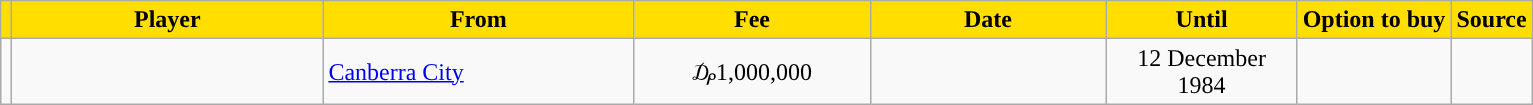<table class="wikitable sortable">
<tr>
<th style="background:#FFDE00"></th>
<th width=200 style="background:#FFDE00">Player</th>
<th width=200 style="background:#FFDE00">From</th>
<th width=150 style="background:#FFDE00">Fee</th>
<th width=150 style="background:#FFDE00">Date</th>
<th width=120 style="background:#FFDE00">Until</th>
<th style="background:#FFDE00">Option to buy</th>
<th style="background:#FFDE00">Source</th>
</tr>
<tr>
<td align=center></td>
<td></td>
<td> <a href='#'>Canberra City</a></td>
<td align=center>₯1,000,000</td>
<td align=center></td>
<td align=center>12 December 1984</td>
<td align=center></td>
<td align=center></td>
</tr>
</table>
